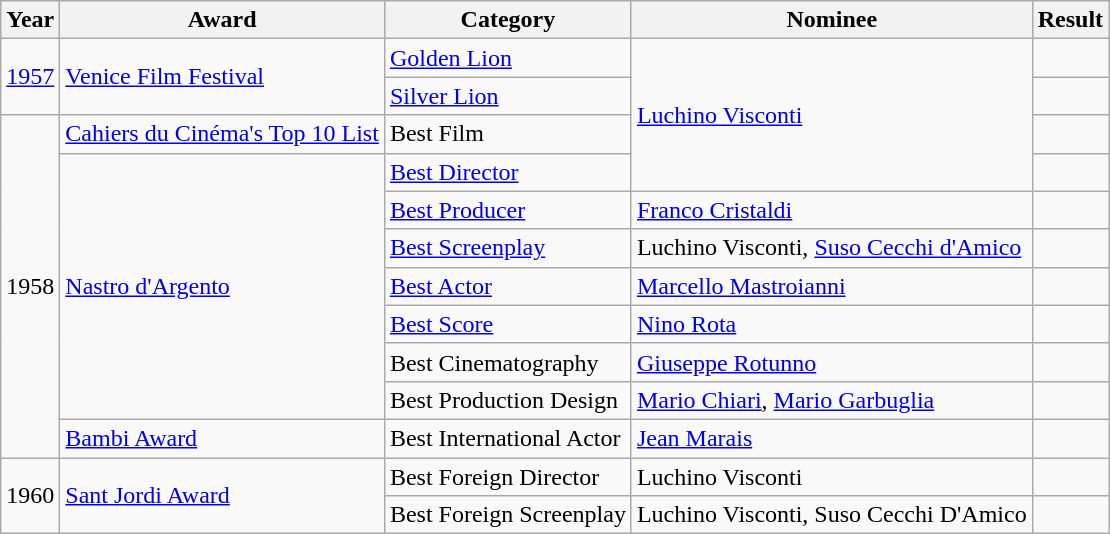<table class="wikitable plainrowheaders sortable">
<tr>
<th>Year</th>
<th>Award</th>
<th>Category</th>
<th>Nominee</th>
<th>Result</th>
</tr>
<tr>
<td rowspan="2"><a href='#'>1957</a></td>
<td rowspan="2"><a href='#'>Venice Film Festival</a></td>
<td><a href='#'>Golden Lion</a></td>
<td rowspan="4"><a href='#'>Luchino Visconti</a></td>
<td></td>
</tr>
<tr>
<td><a href='#'>Silver Lion</a></td>
<td></td>
</tr>
<tr>
<td rowspan="9">1958</td>
<td><a href='#'>Cahiers du Cinéma's Top 10 List</a></td>
<td>Best Film</td>
<td></td>
</tr>
<tr>
<td rowspan="7"><a href='#'>Nastro d'Argento</a></td>
<td><a href='#'>Best Director</a></td>
<td></td>
</tr>
<tr>
<td><a href='#'>Best Producer</a></td>
<td><a href='#'>Franco Cristaldi</a></td>
<td></td>
</tr>
<tr>
<td><a href='#'>Best Screenplay</a></td>
<td>Luchino Visconti, <a href='#'>Suso Cecchi d'Amico</a></td>
<td></td>
</tr>
<tr>
<td><a href='#'>Best Actor</a></td>
<td><a href='#'>Marcello Mastroianni</a></td>
<td></td>
</tr>
<tr>
<td><a href='#'>Best Score</a></td>
<td><a href='#'>Nino Rota</a></td>
<td></td>
</tr>
<tr>
<td>Best Cinematography</td>
<td><a href='#'>Giuseppe Rotunno</a></td>
<td></td>
</tr>
<tr>
<td>Best Production Design</td>
<td><a href='#'>Mario Chiari</a>, <a href='#'>Mario Garbuglia</a></td>
<td></td>
</tr>
<tr>
<td><a href='#'>Bambi Award</a></td>
<td>Best International Actor</td>
<td><a href='#'>Jean Marais</a></td>
<td></td>
</tr>
<tr>
<td rowspan="2">1960</td>
<td rowspan="2"><a href='#'>Sant Jordi Award</a></td>
<td>Best Foreign Director</td>
<td>Luchino Visconti</td>
<td></td>
</tr>
<tr>
<td>Best Foreign Screenplay</td>
<td>Luchino Visconti, Suso Cecchi D'Amico</td>
<td></td>
</tr>
</table>
